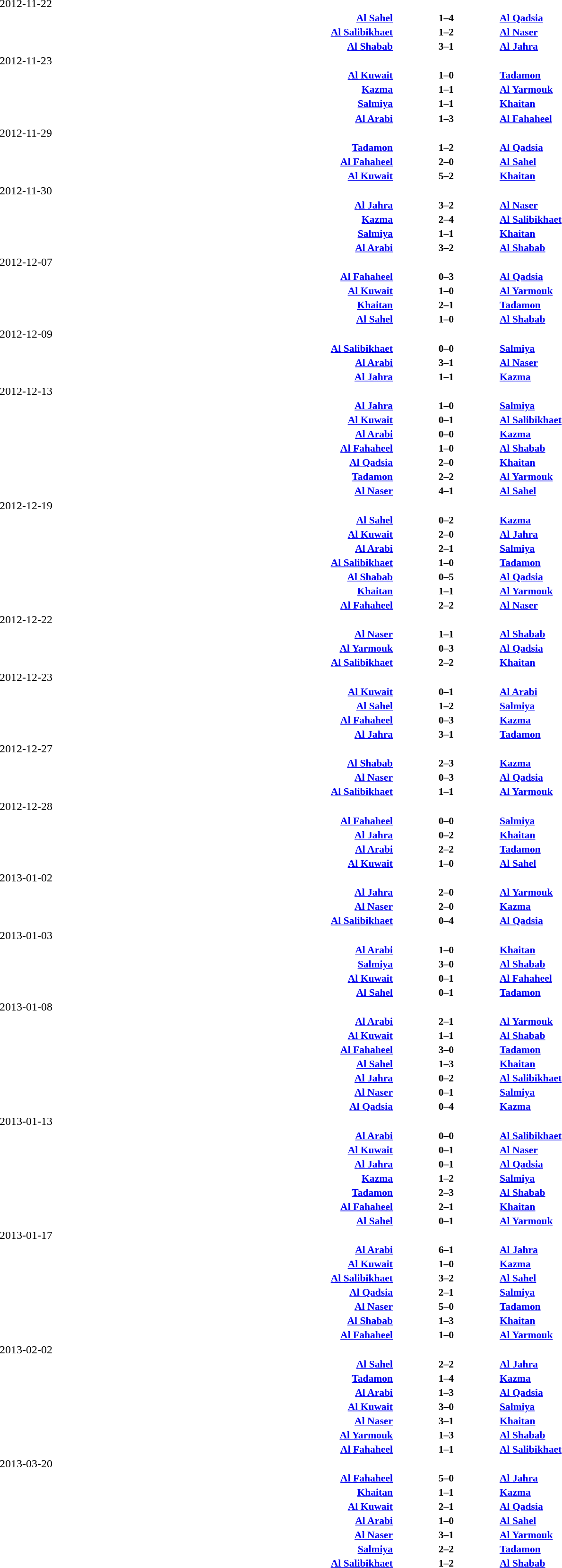<table width=100% cellspacing=1>
<tr>
<th></th>
<th></th>
<th></th>
</tr>
<tr>
<td>2012-11-22</td>
</tr>
<tr style=font-size:90%>
<td align=right><strong><a href='#'>Al Sahel</a></strong></td>
<td align=center><strong>1–4</strong></td>
<td><strong><a href='#'>Al Qadsia</a></strong></td>
</tr>
<tr style=font-size:90%>
<td align=right><strong><a href='#'>Al Salibikhaet</a></strong></td>
<td align=center><strong>1–2</strong></td>
<td><strong><a href='#'>Al Naser</a></strong></td>
</tr>
<tr style=font-size:90%>
<td align=right><strong><a href='#'>Al Shabab</a></strong></td>
<td align=center><strong>3–1</strong></td>
<td><strong><a href='#'>Al Jahra</a></strong></td>
</tr>
<tr>
<td>2012-11-23</td>
</tr>
<tr style=font-size:90%>
<td align=right><strong><a href='#'>Al Kuwait</a></strong></td>
<td align=center><strong>1–0</strong></td>
<td><strong><a href='#'>Tadamon</a></strong></td>
</tr>
<tr style=font-size:90%>
<td align=right><strong><a href='#'>Kazma</a></strong></td>
<td align=center><strong>1–1</strong></td>
<td><strong><a href='#'>Al Yarmouk</a></strong></td>
</tr>
<tr style=font-size:90%>
<td align=right><strong><a href='#'>Salmiya</a></strong></td>
<td align=center><strong>1–1</strong></td>
<td><strong><a href='#'>Khaitan</a></strong></td>
</tr>
<tr>
</tr>
<tr style=font-size:90%>
<td align=right><strong><a href='#'>Al Arabi</a></strong></td>
<td align=center><strong>1–3</strong></td>
<td><strong><a href='#'>Al Fahaheel</a></strong></td>
</tr>
<tr>
<td>2012-11-29</td>
</tr>
<tr style=font-size:90%>
<td align=right><strong><a href='#'>Tadamon</a></strong></td>
<td align=center><strong>1–2</strong></td>
<td><strong><a href='#'>Al Qadsia</a></strong></td>
</tr>
<tr style=font-size:90%>
<td align=right><strong><a href='#'>Al Fahaheel</a></strong></td>
<td align=center><strong>2–0</strong></td>
<td><strong><a href='#'>Al Sahel</a></strong></td>
</tr>
<tr style=font-size:90%>
<td align=right><strong><a href='#'>Al Kuwait</a></strong></td>
<td align=center><strong>5–2</strong></td>
<td><strong><a href='#'>Khaitan</a></strong></td>
</tr>
<tr>
<td>2012-11-30</td>
</tr>
<tr style=font-size:90%>
<td align=right><strong><a href='#'>Al Jahra</a></strong></td>
<td align=center><strong>3–2</strong></td>
<td><strong><a href='#'>Al Naser</a></strong></td>
</tr>
<tr style=font-size:90%>
<td align=right><strong><a href='#'>Kazma</a></strong></td>
<td align=center><strong>2–4</strong></td>
<td><strong><a href='#'>Al Salibikhaet</a></strong></td>
</tr>
<tr style=font-size:90%>
<td align=right><strong><a href='#'>Salmiya</a></strong></td>
<td align=center><strong>1–1</strong></td>
<td><strong><a href='#'>Khaitan</a></strong></td>
</tr>
<tr style=font-size:90%>
<td align=right><strong><a href='#'>Al Arabi</a></strong></td>
<td align=center><strong>3–2</strong></td>
<td><strong><a href='#'>Al Shabab</a></strong></td>
</tr>
<tr>
<td>2012-12-07</td>
</tr>
<tr style=font-size:90%>
<td align=right><strong><a href='#'>Al Fahaheel</a></strong></td>
<td align=center><strong>0–3</strong></td>
<td><strong><a href='#'>Al Qadsia</a></strong></td>
</tr>
<tr style=font-size:90%>
<td align=right><strong><a href='#'>Al Kuwait</a></strong></td>
<td align=center><strong>1–0</strong></td>
<td><strong><a href='#'>Al Yarmouk</a></strong></td>
</tr>
<tr style=font-size:90%>
<td align=right><strong><a href='#'>Khaitan</a></strong></td>
<td align=center><strong>2–1</strong></td>
<td><strong><a href='#'>Tadamon</a></strong></td>
</tr>
<tr style=font-size:90%>
<td align=right><strong><a href='#'>Al Sahel</a></strong></td>
<td align=center><strong>1–0</strong></td>
<td><strong><a href='#'>Al Shabab</a></strong></td>
</tr>
<tr>
<td>2012-12-09</td>
</tr>
<tr style=font-size:90%>
<td align=right><strong><a href='#'>Al Salibikhaet</a></strong></td>
<td align=center><strong>0–0</strong></td>
<td><strong><a href='#'>Salmiya</a></strong></td>
</tr>
<tr style=font-size:90%>
<td align=right><strong><a href='#'>Al Arabi</a></strong></td>
<td align=center><strong>3–1</strong></td>
<td><strong><a href='#'>Al Naser</a></strong></td>
</tr>
<tr style=font-size:90%>
<td align=right><strong><a href='#'>Al Jahra</a></strong></td>
<td align=center><strong>1–1</strong></td>
<td><strong><a href='#'>Kazma</a></strong></td>
</tr>
<tr>
<td>2012-12-13</td>
</tr>
<tr style=font-size:90%>
<td align=right><strong><a href='#'>Al Jahra</a></strong></td>
<td align=center><strong>1–0</strong></td>
<td><strong><a href='#'>Salmiya</a></strong></td>
</tr>
<tr style=font-size:90%>
<td align=right><strong><a href='#'>Al Kuwait</a></strong></td>
<td align=center><strong>0–1</strong></td>
<td><strong><a href='#'>Al Salibikhaet</a></strong></td>
</tr>
<tr style=font-size:90%>
<td align=right><strong><a href='#'>Al Arabi</a></strong></td>
<td align=center><strong>0–0</strong></td>
<td><strong><a href='#'>Kazma</a></strong></td>
</tr>
<tr style=font-size:90%>
<td align=right><strong><a href='#'>Al Fahaheel</a></strong></td>
<td align=center><strong>1–0</strong></td>
<td><strong><a href='#'>Al Shabab</a></strong></td>
</tr>
<tr style=font-size:90%>
<td align=right><strong><a href='#'>Al Qadsia</a></strong></td>
<td align=center><strong>2–0</strong></td>
<td><strong><a href='#'>Khaitan</a></strong></td>
</tr>
<tr style=font-size:90%>
<td align=right><strong><a href='#'>Tadamon</a></strong></td>
<td align=center><strong>2–2</strong></td>
<td><strong><a href='#'>Al Yarmouk</a></strong></td>
</tr>
<tr style=font-size:90%>
<td align=right><strong><a href='#'>Al Naser</a></strong></td>
<td align=center><strong>4–1</strong></td>
<td><strong><a href='#'>Al Sahel</a></strong></td>
</tr>
<tr>
<td>2012-12-19</td>
</tr>
<tr style=font-size:90%>
<td align=right><strong><a href='#'>Al Sahel</a></strong></td>
<td align=center><strong>0–2</strong></td>
<td><strong><a href='#'>Kazma</a></strong></td>
</tr>
<tr style=font-size:90%>
<td align=right><strong><a href='#'>Al Kuwait</a></strong></td>
<td align=center><strong>2–0</strong></td>
<td><strong><a href='#'>Al Jahra</a></strong></td>
</tr>
<tr style=font-size:90%>
<td align=right><strong><a href='#'>Al Arabi</a></strong></td>
<td align=center><strong>2–1</strong></td>
<td><strong><a href='#'>Salmiya</a></strong></td>
</tr>
<tr style=font-size:90%>
<td align=right><strong><a href='#'>Al Salibikhaet</a></strong></td>
<td align=center><strong>1–0</strong></td>
<td><strong><a href='#'>Tadamon</a></strong></td>
</tr>
<tr style=font-size:90%>
<td align=right><strong><a href='#'>Al Shabab</a></strong></td>
<td align=center><strong>0–5</strong></td>
<td><strong><a href='#'>Al Qadsia</a></strong></td>
</tr>
<tr style=font-size:90%>
<td align=right><strong><a href='#'>Khaitan</a></strong></td>
<td align=center><strong>1–1</strong></td>
<td><strong><a href='#'>Al Yarmouk</a></strong></td>
</tr>
<tr style=font-size:90%>
<td align=right><strong><a href='#'>Al Fahaheel</a></strong></td>
<td align=center><strong>2–2</strong></td>
<td><strong><a href='#'>Al Naser</a></strong></td>
</tr>
<tr>
<td>2012-12-22</td>
</tr>
<tr style=font-size:90%>
<td align=right><strong><a href='#'>Al Naser</a></strong></td>
<td align=center><strong>1–1</strong></td>
<td><strong><a href='#'>Al Shabab</a></strong></td>
</tr>
<tr style=font-size:90%>
<td align=right><strong><a href='#'>Al Yarmouk</a></strong></td>
<td align=center><strong>0–3</strong></td>
<td><strong><a href='#'>Al Qadsia</a></strong></td>
</tr>
<tr style=font-size:90%>
<td align=right><strong><a href='#'>Al Salibikhaet</a></strong></td>
<td align=center><strong>2–2</strong></td>
<td><strong><a href='#'>Khaitan</a></strong></td>
</tr>
<tr>
<td>2012-12-23</td>
</tr>
<tr style=font-size:90%>
<td align=right><strong><a href='#'>Al Kuwait</a></strong></td>
<td align=center><strong>0–1</strong></td>
<td><strong><a href='#'>Al Arabi</a></strong></td>
</tr>
<tr style=font-size:90%>
<td align=right><strong><a href='#'>Al Sahel</a></strong></td>
<td align=center><strong>1–2</strong></td>
<td><strong><a href='#'>Salmiya</a></strong></td>
</tr>
<tr style=font-size:90%>
<td align=right><strong><a href='#'>Al Fahaheel</a></strong></td>
<td align=center><strong>0–3</strong></td>
<td><strong><a href='#'>Kazma</a></strong></td>
</tr>
<tr style=font-size:90%>
<td align=right><strong><a href='#'>Al Jahra</a></strong></td>
<td align=center><strong>3–1</strong></td>
<td><strong><a href='#'>Tadamon</a></strong></td>
</tr>
<tr>
<td>2012-12-27</td>
</tr>
<tr style=font-size:90%>
<td align=right><strong><a href='#'>Al Shabab</a></strong></td>
<td align=center><strong>2–3</strong></td>
<td><strong><a href='#'>Kazma</a></strong></td>
</tr>
<tr style=font-size:90%>
<td align=right><strong><a href='#'>Al Naser</a></strong></td>
<td align=center><strong>0–3</strong></td>
<td><strong><a href='#'>Al Qadsia</a></strong></td>
</tr>
<tr style=font-size:90%>
<td align=right><strong><a href='#'>Al Salibikhaet</a></strong></td>
<td align=center><strong>1–1</strong></td>
<td><strong><a href='#'>Al Yarmouk</a></strong></td>
</tr>
<tr>
<td>2012-12-28</td>
</tr>
<tr style=font-size:90%>
<td align=right><strong><a href='#'>Al Fahaheel</a></strong></td>
<td align=center><strong>0–0</strong></td>
<td><strong><a href='#'>Salmiya</a></strong></td>
</tr>
<tr style=font-size:90%>
<td align=right><strong><a href='#'>Al Jahra</a></strong></td>
<td align=center><strong>0–2</strong></td>
<td><strong><a href='#'>Khaitan</a></strong></td>
</tr>
<tr style=font-size:90%>
<td align=right><strong><a href='#'>Al Arabi</a></strong></td>
<td align=center><strong>2–2</strong></td>
<td><strong><a href='#'>Tadamon</a></strong></td>
</tr>
<tr style=font-size:90%>
<td align=right><strong><a href='#'>Al Kuwait</a></strong></td>
<td align=center><strong>1–0</strong></td>
<td><strong><a href='#'>Al Sahel</a></strong></td>
</tr>
<tr>
<td>2013-01-02</td>
</tr>
<tr style=font-size:90%>
<td align=right><strong><a href='#'>Al Jahra</a></strong></td>
<td align=center><strong>2–0</strong></td>
<td><strong><a href='#'>Al Yarmouk</a></strong></td>
</tr>
<tr style=font-size:90%>
<td align=right><strong><a href='#'>Al Naser</a></strong></td>
<td align=center><strong>2–0</strong></td>
<td><strong><a href='#'>Kazma</a></strong></td>
</tr>
<tr style=font-size:90%>
<td align=right><strong><a href='#'>Al Salibikhaet</a></strong></td>
<td align=center><strong>0–4</strong></td>
<td><strong><a href='#'>Al Qadsia</a></strong></td>
</tr>
<tr>
<td>2013-01-03</td>
</tr>
<tr style=font-size:90%>
<td align=right><strong><a href='#'>Al Arabi</a></strong></td>
<td align=center><strong>1–0</strong></td>
<td><strong><a href='#'>Khaitan</a></strong></td>
</tr>
<tr style=font-size:90%>
<td align=right><strong><a href='#'>Salmiya</a></strong></td>
<td align=center><strong>3–0</strong></td>
<td><strong><a href='#'>Al Shabab</a></strong></td>
</tr>
<tr style=font-size:90%>
<td align=right><strong><a href='#'>Al Kuwait</a></strong></td>
<td align=center><strong>0–1</strong></td>
<td><strong><a href='#'>Al Fahaheel</a></strong></td>
</tr>
<tr style=font-size:90%>
<td align=right><strong><a href='#'>Al Sahel</a></strong></td>
<td align=center><strong>0–1</strong></td>
<td><strong><a href='#'>Tadamon</a></strong></td>
</tr>
<tr>
<td>2013-01-08</td>
</tr>
<tr style=font-size:90%>
<td align=right><strong><a href='#'>Al Arabi</a></strong></td>
<td align=center><strong>2–1</strong></td>
<td><strong><a href='#'>Al Yarmouk</a></strong></td>
</tr>
<tr style=font-size:90%>
<td align=right><strong><a href='#'>Al Kuwait</a></strong></td>
<td align=center><strong>1–1</strong></td>
<td><strong><a href='#'>Al Shabab</a></strong></td>
</tr>
<tr style=font-size:90%>
<td align=right><strong><a href='#'>Al Fahaheel</a></strong></td>
<td align=center><strong>3–0</strong></td>
<td><strong><a href='#'>Tadamon</a></strong></td>
</tr>
<tr style=font-size:90%>
<td align=right><strong><a href='#'>Al Sahel</a></strong></td>
<td align=center><strong>1–3</strong></td>
<td><strong><a href='#'>Khaitan</a></strong></td>
</tr>
<tr style=font-size:90%>
<td align=right><strong><a href='#'>Al Jahra</a></strong></td>
<td align=center><strong>0–2</strong></td>
<td><strong><a href='#'>Al Salibikhaet</a></strong></td>
</tr>
<tr style=font-size:90%>
<td align=right><strong><a href='#'>Al Naser</a></strong></td>
<td align=center><strong>0–1</strong></td>
<td><strong><a href='#'>Salmiya</a></strong></td>
</tr>
<tr style=font-size:90%>
<td align=right><strong><a href='#'>Al Qadsia</a></strong></td>
<td align=center><strong>0–4</strong></td>
<td><strong><a href='#'>Kazma</a></strong></td>
</tr>
<tr>
<td>2013-01-13</td>
</tr>
<tr style=font-size:90%>
<td align=right><strong><a href='#'>Al Arabi</a></strong></td>
<td align=center><strong>0–0</strong></td>
<td><strong><a href='#'>Al Salibikhaet</a></strong></td>
</tr>
<tr style=font-size:90%>
<td align=right><strong><a href='#'>Al Kuwait</a></strong></td>
<td align=center><strong>0–1</strong></td>
<td><strong><a href='#'>Al Naser</a></strong></td>
</tr>
<tr style=font-size:90%>
<td align=right><strong><a href='#'>Al Jahra</a></strong></td>
<td align=center><strong>0–1</strong></td>
<td><strong><a href='#'>Al Qadsia</a></strong></td>
</tr>
<tr style=font-size:90%>
<td align=right><strong><a href='#'>Kazma</a></strong></td>
<td align=center><strong>1–2</strong></td>
<td><strong><a href='#'>Salmiya</a></strong></td>
</tr>
<tr style=font-size:90%>
<td align=right><strong><a href='#'>Tadamon</a></strong></td>
<td align=center><strong>2–3</strong></td>
<td><strong><a href='#'>Al Shabab</a></strong></td>
</tr>
<tr style=font-size:90%>
<td align=right><strong><a href='#'>Al Fahaheel</a></strong></td>
<td align=center><strong>2–1</strong></td>
<td><strong><a href='#'>Khaitan</a></strong></td>
</tr>
<tr style=font-size:90%>
<td align=right><strong><a href='#'>Al Sahel</a></strong></td>
<td align=center><strong>0–1</strong></td>
<td><strong><a href='#'>Al Yarmouk</a></strong></td>
</tr>
<tr>
<td>2013-01-17</td>
</tr>
<tr style=font-size:90%>
<td align=right><strong><a href='#'>Al Arabi</a></strong></td>
<td align=center><strong>6–1</strong></td>
<td><strong><a href='#'>Al Jahra</a></strong></td>
</tr>
<tr style=font-size:90%>
<td align=right><strong><a href='#'>Al Kuwait</a></strong></td>
<td align=center><strong>1–0</strong></td>
<td><strong><a href='#'>Kazma</a></strong></td>
</tr>
<tr style=font-size:90%>
<td align=right><strong><a href='#'>Al Salibikhaet</a></strong></td>
<td align=center><strong>3–2</strong></td>
<td><strong><a href='#'>Al Sahel</a></strong></td>
</tr>
<tr style=font-size:90%>
<td align=right><strong><a href='#'>Al Qadsia</a></strong></td>
<td align=center><strong>2–1</strong></td>
<td><strong><a href='#'>Salmiya</a></strong></td>
</tr>
<tr style=font-size:90%>
<td align=right><strong><a href='#'>Al Naser</a></strong></td>
<td align=center><strong>5–0</strong></td>
<td><strong><a href='#'>Tadamon</a></strong></td>
</tr>
<tr style=font-size:90%>
<td align=right><strong><a href='#'>Al Shabab</a></strong></td>
<td align=center><strong>1–3</strong></td>
<td><strong><a href='#'>Khaitan</a></strong></td>
</tr>
<tr style=font-size:90%>
<td align=right><strong><a href='#'>Al Fahaheel</a></strong></td>
<td align=center><strong>1–0</strong></td>
<td><strong><a href='#'>Al Yarmouk</a></strong></td>
</tr>
<tr>
<td>2013-02-02</td>
</tr>
<tr style=font-size:90%>
<td align=right><strong><a href='#'>Al Sahel</a></strong></td>
<td align=center><strong>2–2</strong></td>
<td><strong><a href='#'>Al Jahra</a></strong></td>
</tr>
<tr style=font-size:90%>
<td align=right><strong><a href='#'>Tadamon</a></strong></td>
<td align=center><strong>1–4</strong></td>
<td><strong><a href='#'>Kazma</a></strong></td>
</tr>
<tr style=font-size:90%>
<td align=right><strong><a href='#'>Al Arabi</a></strong></td>
<td align=center><strong>1–3</strong></td>
<td><strong><a href='#'>Al Qadsia</a></strong></td>
</tr>
<tr style=font-size:90%>
<td align=right><strong><a href='#'>Al Kuwait</a></strong></td>
<td align=center><strong>3–0</strong></td>
<td><strong><a href='#'>Salmiya</a></strong></td>
</tr>
<tr style=font-size:90%>
<td align=right><strong><a href='#'>Al Naser</a></strong></td>
<td align=center><strong>3–1</strong></td>
<td><strong><a href='#'>Khaitan</a></strong></td>
</tr>
<tr style=font-size:90%>
<td align=right><strong><a href='#'>Al Yarmouk</a></strong></td>
<td align=center><strong>1–3</strong></td>
<td><strong><a href='#'>Al Shabab</a></strong></td>
</tr>
<tr style=font-size:90%>
<td align=right><strong><a href='#'>Al Fahaheel</a></strong></td>
<td align=center><strong>1–1</strong></td>
<td><strong><a href='#'>Al Salibikhaet</a></strong></td>
</tr>
<tr>
<td>2013-03-20</td>
</tr>
<tr style=font-size:90%>
<td align=right><strong><a href='#'>Al Fahaheel</a></strong></td>
<td align=center><strong>5–0</strong></td>
<td><strong><a href='#'>Al Jahra</a></strong></td>
</tr>
<tr style=font-size:90%>
<td align=right><strong><a href='#'>Khaitan</a></strong></td>
<td align=center><strong>1–1</strong></td>
<td><strong><a href='#'>Kazma</a></strong></td>
</tr>
<tr style=font-size:90%>
<td align=right><strong><a href='#'>Al Kuwait</a></strong></td>
<td align=center><strong>2–1</strong></td>
<td><strong><a href='#'>Al Qadsia</a></strong></td>
</tr>
<tr style=font-size:90%>
<td align=right><strong><a href='#'>Al Arabi</a></strong></td>
<td align=center><strong>1–0</strong></td>
<td><strong><a href='#'>Al Sahel</a></strong></td>
</tr>
<tr style=font-size:90%>
<td align=right><strong><a href='#'>Al Naser</a></strong></td>
<td align=center><strong>3–1</strong></td>
<td><strong><a href='#'>Al Yarmouk</a></strong></td>
</tr>
<tr style=font-size:90%>
<td align=right><strong><a href='#'>Salmiya</a></strong></td>
<td align=center><strong>2–2</strong></td>
<td><strong><a href='#'>Tadamon</a></strong></td>
</tr>
<tr style=font-size:90%>
<td align=right><strong><a href='#'>Al Salibikhaet</a></strong></td>
<td align=center><strong>1–2</strong></td>
<td><strong><a href='#'>Al Shabab</a></strong></td>
</tr>
</table>
